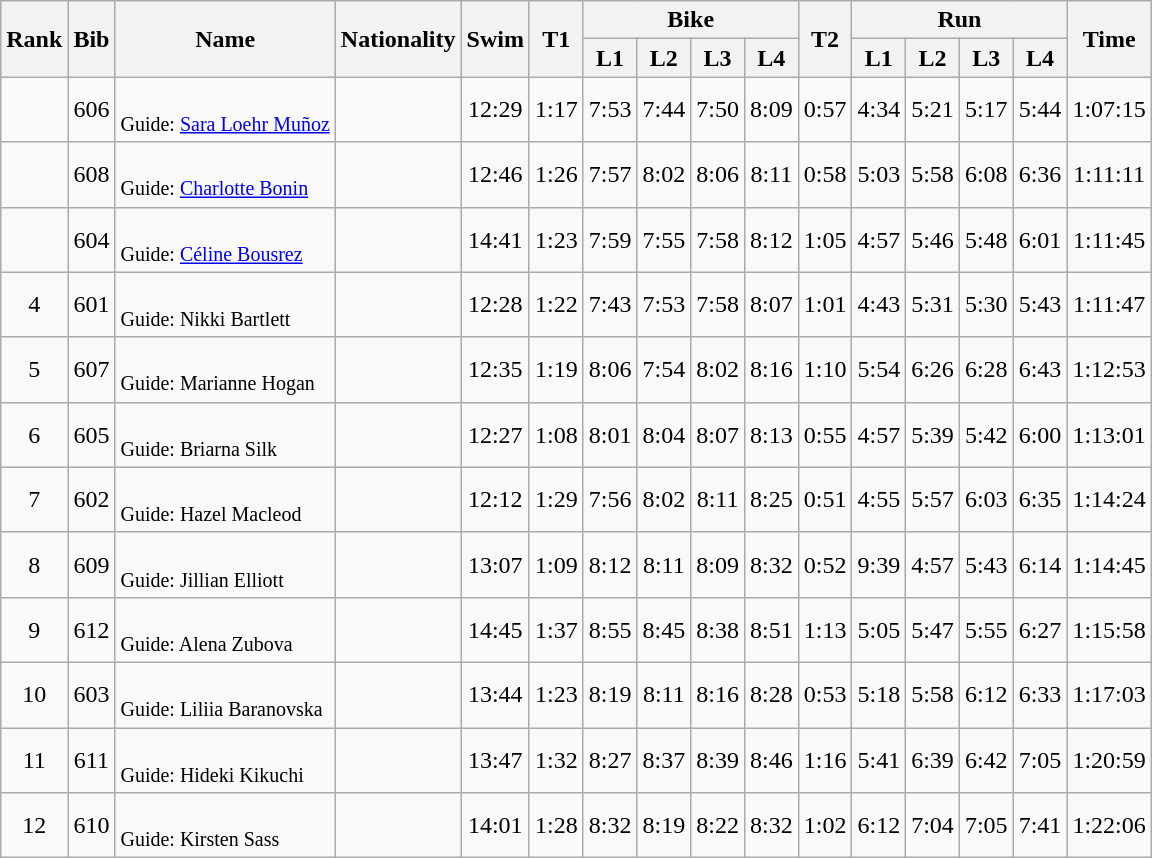<table class="wikitable sortable" style="text-align:center">
<tr>
<th rowspan="2">Rank</th>
<th rowspan="2">Bib</th>
<th rowspan="2">Name</th>
<th rowspan="2">Nationality</th>
<th rowspan="2">Swim</th>
<th rowspan="2">T1</th>
<th colspan="4">Bike</th>
<th rowspan="2">T2</th>
<th colspan="4">Run</th>
<th rowspan="2">Time</th>
</tr>
<tr>
<th>L1</th>
<th>L2</th>
<th>L3</th>
<th>L4</th>
<th>L1</th>
<th>L2</th>
<th>L3</th>
<th>L4</th>
</tr>
<tr>
<td></td>
<td>606</td>
<td align=left><br><small>Guide: <a href='#'>Sara Loehr Muñoz</a></small></td>
<td align=left></td>
<td>12:29</td>
<td>1:17</td>
<td>7:53</td>
<td>7:44</td>
<td>7:50</td>
<td>8:09</td>
<td>0:57</td>
<td>4:34</td>
<td>5:21</td>
<td>5:17</td>
<td>5:44</td>
<td>1:07:15</td>
</tr>
<tr>
<td></td>
<td>608</td>
<td align=left><br><small>Guide: <a href='#'>Charlotte Bonin</a></small></td>
<td align=left></td>
<td>12:46</td>
<td>1:26</td>
<td>7:57</td>
<td>8:02</td>
<td>8:06</td>
<td>8:11</td>
<td>0:58</td>
<td>5:03</td>
<td>5:58</td>
<td>6:08</td>
<td>6:36</td>
<td>1:11:11</td>
</tr>
<tr>
<td></td>
<td>604</td>
<td align=left><br><small>Guide: <a href='#'>Céline Bousrez</a></small></td>
<td align=left></td>
<td>14:41</td>
<td>1:23</td>
<td>7:59</td>
<td>7:55</td>
<td>7:58</td>
<td>8:12</td>
<td>1:05</td>
<td>4:57</td>
<td>5:46</td>
<td>5:48</td>
<td>6:01</td>
<td>1:11:45</td>
</tr>
<tr>
<td>4</td>
<td>601</td>
<td align=left><br><small>Guide: Nikki Bartlett</small></td>
<td align=left></td>
<td>12:28</td>
<td>1:22</td>
<td>7:43</td>
<td>7:53</td>
<td>7:58</td>
<td>8:07</td>
<td>1:01</td>
<td>4:43</td>
<td>5:31</td>
<td>5:30</td>
<td>5:43</td>
<td>1:11:47</td>
</tr>
<tr>
<td>5</td>
<td>607</td>
<td align=left><br><small>Guide: Marianne Hogan</small></td>
<td align=left></td>
<td>12:35</td>
<td>1:19</td>
<td>8:06</td>
<td>7:54</td>
<td>8:02</td>
<td>8:16</td>
<td>1:10</td>
<td>5:54</td>
<td>6:26</td>
<td>6:28</td>
<td>6:43</td>
<td>1:12:53</td>
</tr>
<tr>
<td>6</td>
<td>605</td>
<td align=left><br><small>Guide: Briarna Silk</small></td>
<td align=left></td>
<td>12:27</td>
<td>1:08</td>
<td>8:01</td>
<td>8:04</td>
<td>8:07</td>
<td>8:13</td>
<td>0:55</td>
<td>4:57</td>
<td>5:39</td>
<td>5:42</td>
<td>6:00</td>
<td>1:13:01</td>
</tr>
<tr>
<td>7</td>
<td>602</td>
<td align=left><br><small>Guide: Hazel Macleod</small></td>
<td align=left></td>
<td>12:12</td>
<td>1:29</td>
<td>7:56</td>
<td>8:02</td>
<td>8:11</td>
<td>8:25</td>
<td>0:51</td>
<td>4:55</td>
<td>5:57</td>
<td>6:03</td>
<td>6:35</td>
<td>1:14:24</td>
</tr>
<tr>
<td>8</td>
<td>609</td>
<td align=left><br><small>Guide: Jillian Elliott</small></td>
<td align=left></td>
<td>13:07</td>
<td>1:09</td>
<td>8:12</td>
<td>8:11</td>
<td>8:09</td>
<td>8:32</td>
<td>0:52</td>
<td>9:39</td>
<td>4:57</td>
<td>5:43</td>
<td>6:14</td>
<td>1:14:45</td>
</tr>
<tr>
<td>9</td>
<td>612</td>
<td align=left><br><small>Guide: Alena Zubova</small></td>
<td align=left></td>
<td>14:45</td>
<td>1:37</td>
<td>8:55</td>
<td>8:45</td>
<td>8:38</td>
<td>8:51</td>
<td>1:13</td>
<td>5:05</td>
<td>5:47</td>
<td>5:55</td>
<td>6:27</td>
<td>1:15:58</td>
</tr>
<tr>
<td>10</td>
<td>603</td>
<td align=left><br><small>Guide: Liliia Baranovska</small></td>
<td align=left></td>
<td>13:44</td>
<td>1:23</td>
<td>8:19</td>
<td>8:11</td>
<td>8:16</td>
<td>8:28</td>
<td>0:53</td>
<td>5:18</td>
<td>5:58</td>
<td>6:12</td>
<td>6:33</td>
<td>1:17:03</td>
</tr>
<tr>
<td>11</td>
<td>611</td>
<td align=left><br><small>Guide: Hideki Kikuchi</small></td>
<td align=left></td>
<td>13:47</td>
<td>1:32</td>
<td>8:27</td>
<td>8:37</td>
<td>8:39</td>
<td>8:46</td>
<td>1:16</td>
<td>5:41</td>
<td>6:39</td>
<td>6:42</td>
<td>7:05</td>
<td>1:20:59</td>
</tr>
<tr>
<td>12</td>
<td>610</td>
<td align=left><br><small>Guide: Kirsten Sass</small></td>
<td align=left></td>
<td>14:01</td>
<td>1:28</td>
<td>8:32</td>
<td>8:19</td>
<td>8:22</td>
<td>8:32</td>
<td>1:02</td>
<td>6:12</td>
<td>7:04</td>
<td>7:05</td>
<td>7:41</td>
<td>1:22:06</td>
</tr>
</table>
